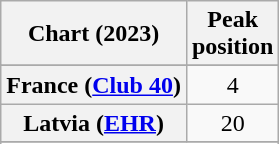<table class="wikitable sortable plainrowheaders" style="text-align:center">
<tr>
<th scope="col">Chart (2023)</th>
<th scope="col">Peak<br>position</th>
</tr>
<tr>
</tr>
<tr>
</tr>
<tr>
<th scope="row">France (<a href='#'>Club 40</a>)</th>
<td>4</td>
</tr>
<tr>
<th scope="row">Latvia (<a href='#'>EHR</a>)</th>
<td>20</td>
</tr>
<tr>
</tr>
<tr>
</tr>
<tr>
</tr>
</table>
